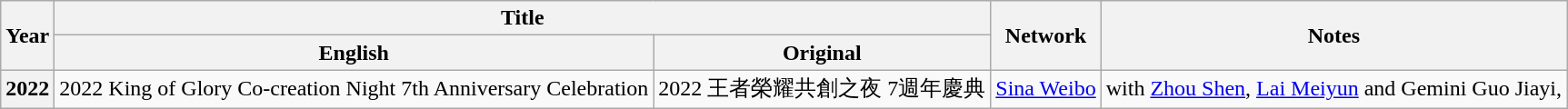<table class="wikitable sortable plainrowheaders">
<tr>
<th scope="col" rowspan="2">Year</th>
<th scope="col" colspan="2">Title</th>
<th scope="col" rowspan="2">Network</th>
<th scope="col" rowspan="2">Notes</th>
</tr>
<tr>
<th scope="col">English</th>
<th scope="col">Original</th>
</tr>
<tr>
<th scope="row">2022</th>
<td>2022 King of Glory Co-creation Night 7th Anniversary Celebration</td>
<td>2022 王者榮耀共創之夜 7週年慶典</td>
<td><a href='#'>Sina Weibo</a></td>
<td>with <a href='#'>Zhou Shen</a>, <a href='#'>Lai Meiyun</a> and  Gemini Guo Jiayi,</td>
</tr>
</table>
